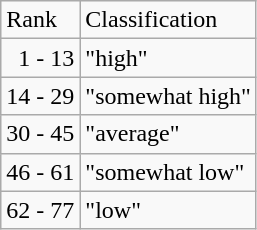<table class="wikitable" ---valign=top>
<tr>
<td>Rank</td>
<td>Classification</td>
</tr>
<tr>
<td>  1 - 13</td>
<td>"high"</td>
</tr>
<tr>
<td>14 - 29</td>
<td>"somewhat high"</td>
</tr>
<tr>
<td>30 - 45</td>
<td>"average"</td>
</tr>
<tr>
<td>46 - 61</td>
<td>"somewhat low"</td>
</tr>
<tr>
<td>62 - 77</td>
<td>"low"</td>
</tr>
</table>
